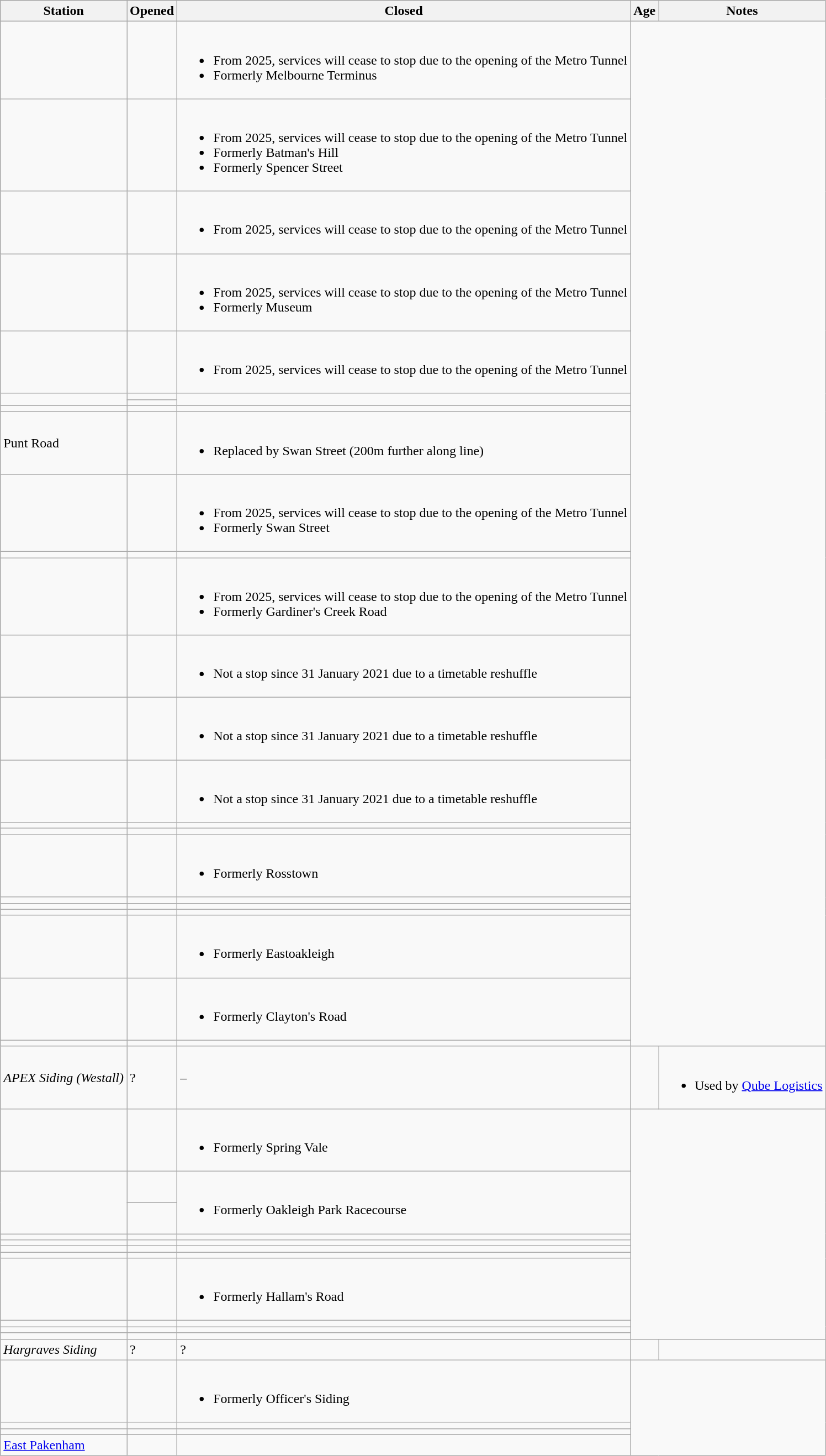<table class="wikitable sortable mw-collapsible mw-collapsed">
<tr>
<th>Station</th>
<th>Opened</th>
<th>Closed</th>
<th>Age</th>
<th scope="col" class="unsortable">Notes</th>
</tr>
<tr>
<td></td>
<td></td>
<td><br><ul><li>From 2025, services will cease to stop due to the opening of the Metro Tunnel</li><li>Formerly Melbourne Terminus</li></ul></td>
</tr>
<tr>
<td></td>
<td></td>
<td><br><ul><li>From 2025, services will cease to stop due to the opening of the Metro Tunnel</li><li>Formerly Batman's Hill</li><li>Formerly Spencer Street</li></ul></td>
</tr>
<tr>
<td></td>
<td></td>
<td><br><ul><li>From 2025, services will cease to stop due to the opening of the Metro Tunnel</li></ul></td>
</tr>
<tr>
<td></td>
<td></td>
<td><br><ul><li>From 2025, services will cease to stop due to the opening of the Metro Tunnel</li><li>Formerly Museum</li></ul></td>
</tr>
<tr>
<td></td>
<td></td>
<td><br><ul><li>From 2025, services will cease to stop due to the opening of the Metro Tunnel</li></ul></td>
</tr>
<tr>
<td rowspan="2"></td>
<td></td>
<td rowspan="2"></td>
</tr>
<tr>
<td></td>
</tr>
<tr>
<td></td>
<td></td>
<td></td>
</tr>
<tr>
<td>Punt Road</td>
<td></td>
<td><br><ul><li>Replaced by Swan Street (200m further along line)</li></ul></td>
</tr>
<tr>
<td></td>
<td></td>
<td><br><ul><li>From 2025, services will cease to stop due to the opening of the Metro Tunnel</li><li>Formerly Swan Street</li></ul></td>
</tr>
<tr>
<td></td>
<td></td>
<td></td>
</tr>
<tr>
<td></td>
<td></td>
<td><br><ul><li>From 2025, services will cease to stop due to the opening of the Metro Tunnel</li><li>Formerly Gardiner's Creek Road</li></ul></td>
</tr>
<tr>
<td></td>
<td></td>
<td><br><ul><li>Not a stop since 31 January 2021 due to a timetable reshuffle</li></ul></td>
</tr>
<tr>
<td></td>
<td></td>
<td><br><ul><li>Not a stop since 31 January 2021 due to a timetable reshuffle</li></ul></td>
</tr>
<tr>
<td></td>
<td></td>
<td><br><ul><li>Not a stop since 31 January 2021 due to a timetable reshuffle</li></ul></td>
</tr>
<tr>
<td></td>
<td></td>
<td></td>
</tr>
<tr>
<td></td>
<td></td>
<td></td>
</tr>
<tr>
<td></td>
<td></td>
<td><br><ul><li>Formerly Rosstown</li></ul></td>
</tr>
<tr>
<td></td>
<td></td>
<td></td>
</tr>
<tr>
<td></td>
<td></td>
<td></td>
</tr>
<tr>
<td></td>
<td></td>
<td></td>
</tr>
<tr>
<td></td>
<td></td>
<td><br><ul><li>Formerly Eastoakleigh</li></ul></td>
</tr>
<tr>
<td></td>
<td></td>
<td><br><ul><li>Formerly Clayton's Road</li></ul></td>
</tr>
<tr>
<td></td>
<td></td>
<td></td>
</tr>
<tr>
<td><em>APEX Siding (Westall)</em></td>
<td>?</td>
<td>–</td>
<td></td>
<td><br><ul><li>Used by <a href='#'>Qube Logistics</a></li></ul></td>
</tr>
<tr>
<td></td>
<td></td>
<td><br><ul><li>Formerly Spring Vale</li></ul></td>
</tr>
<tr>
<td rowspan="2"></td>
<td></td>
<td rowspan="2"><br><ul><li>Formerly Oakleigh Park Racecourse</li></ul></td>
</tr>
<tr>
<td></td>
</tr>
<tr>
<td></td>
<td></td>
<td></td>
</tr>
<tr>
<td></td>
<td></td>
<td></td>
</tr>
<tr>
<td></td>
<td></td>
<td></td>
</tr>
<tr>
<td></td>
<td></td>
<td></td>
</tr>
<tr>
<td></td>
<td></td>
<td><br><ul><li>Formerly Hallam's Road</li></ul></td>
</tr>
<tr>
<td></td>
<td></td>
<td></td>
</tr>
<tr>
<td></td>
<td></td>
<td></td>
</tr>
<tr>
<td></td>
<td></td>
<td></td>
</tr>
<tr>
<td><em>Hargraves Siding</em></td>
<td>?</td>
<td>?</td>
<td></td>
<td></td>
</tr>
<tr>
<td></td>
<td></td>
<td><br><ul><li>Formerly Officer's Siding</li></ul></td>
</tr>
<tr>
<td></td>
<td></td>
<td></td>
</tr>
<tr>
<td></td>
<td></td>
<td></td>
</tr>
<tr>
<td><a href='#'>East Pakenham</a></td>
<td></td>
<td></td>
</tr>
</table>
